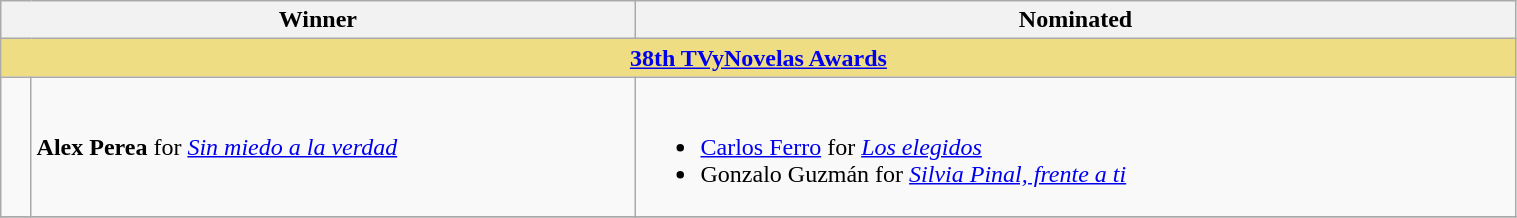<table class="wikitable" width=80%>
<tr align=center>
<th width="150px;" colspan=2; align="center">Winner</th>
<th width="580px;" align="center">Nominated</th>
</tr>
<tr>
<th colspan=9 style="background:#EEDD82;"  align="center"><strong><a href='#'>38th TVyNovelas Awards</a></strong></th>
</tr>
<tr>
<td width=2%></td>
<td><strong>Alex Perea</strong> for <em><a href='#'>Sin miedo a la verdad</a></em></td>
<td><br><ul><li><a href='#'>Carlos Ferro</a> for <em><a href='#'>Los elegidos</a></em></li><li>Gonzalo Guzmán for <em><a href='#'>Silvia Pinal, frente a ti</a></em></li></ul></td>
</tr>
<tr>
</tr>
</table>
